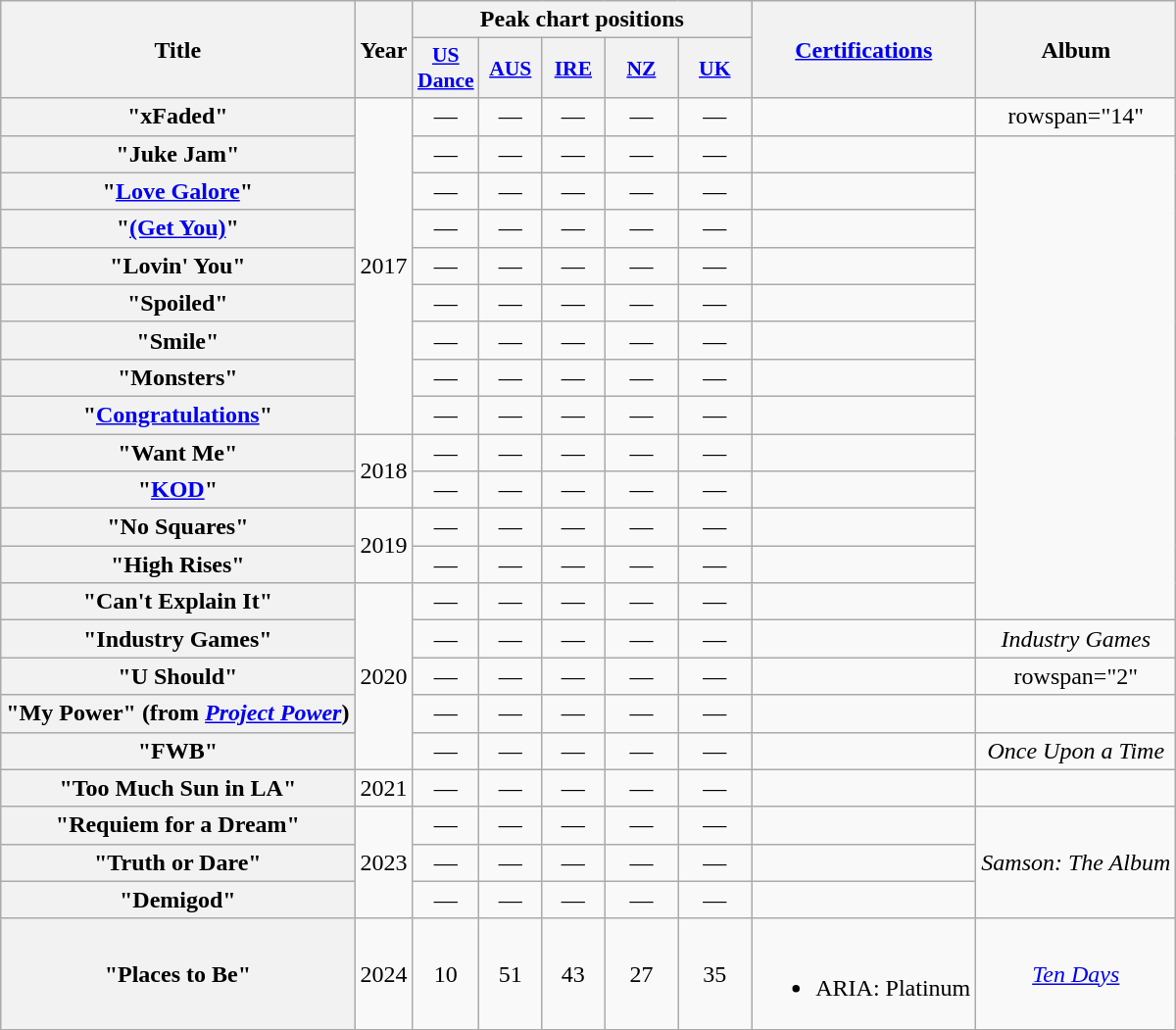<table class="wikitable plainrowheaders" style="text-align:center">
<tr>
<th scope="col" rowspan="2">Title</th>
<th scope="col" rowspan="2">Year</th>
<th scope="col" colspan="5">Peak chart positions</th>
<th scope="col" rowspan="2"><a href='#'>Certifications</a></th>
<th scope="col" rowspan="2">Album</th>
</tr>
<tr>
<th scope="col" style="width:2.5em;font-size:90%;"><a href='#'>US<br>Dance</a><br></th>
<th scope="col" style="width:2.5em;font-size:90%;"><a href='#'>AUS</a><br></th>
<th scope="col" style="width:2.5em;font-size:90%;"><a href='#'>IRE</a><br></th>
<th scope="col" style="width:3em;font-size:90%;"><a href='#'>NZ</a><br></th>
<th scope="col" style="width:3em;font-size:90%;"><a href='#'>UK</a><br></th>
</tr>
<tr>
<th scope="row">"xFaded"</th>
<td rowspan="9">2017</td>
<td>—</td>
<td>—</td>
<td>—</td>
<td>—</td>
<td>—</td>
<td></td>
<td>rowspan="14" </td>
</tr>
<tr>
<th scope="row">"Juke Jam" </th>
<td>—</td>
<td>—</td>
<td>—</td>
<td>—</td>
<td>—</td>
<td></td>
</tr>
<tr>
<th scope="row">"<a href='#'>Love Galore</a>" </th>
<td>—</td>
<td>—</td>
<td>—</td>
<td>—</td>
<td>—</td>
<td></td>
</tr>
<tr>
<th scope="row">"<a href='#'>(Get You)</a>" </th>
<td>—</td>
<td>—</td>
<td>—</td>
<td>—</td>
<td>—</td>
<td></td>
</tr>
<tr>
<th scope="row">"Lovin' You" </th>
<td>—</td>
<td>—</td>
<td>—</td>
<td>—</td>
<td>—</td>
<td></td>
</tr>
<tr>
<th scope="row">"Spoiled" </th>
<td>—</td>
<td>—</td>
<td>—</td>
<td>—</td>
<td>—</td>
<td></td>
</tr>
<tr>
<th scope="row">"Smile"</th>
<td>—</td>
<td>—</td>
<td>—</td>
<td>—</td>
<td>—</td>
<td></td>
</tr>
<tr>
<th scope="row">"Monsters"</th>
<td>—</td>
<td>—</td>
<td>—</td>
<td>—</td>
<td>—</td>
<td></td>
</tr>
<tr>
<th scope="row">"<a href='#'>Congratulations</a>" </th>
<td>—</td>
<td>—</td>
<td>—</td>
<td>—</td>
<td>—</td>
<td></td>
</tr>
<tr>
<th scope="row">"Want Me"</th>
<td rowspan="2">2018</td>
<td>—</td>
<td>—</td>
<td>—</td>
<td>—</td>
<td>—</td>
<td></td>
</tr>
<tr>
<th scope="row">"<a href='#'>KOD</a>" </th>
<td>—</td>
<td>—</td>
<td>—</td>
<td>—</td>
<td>—</td>
<td></td>
</tr>
<tr>
<th scope="row">"No Squares"</th>
<td rowspan="2">2019</td>
<td>—</td>
<td>—</td>
<td>—</td>
<td>—</td>
<td>—</td>
<td></td>
</tr>
<tr>
<th scope="row">"High Rises"</th>
<td>—</td>
<td>—</td>
<td>—</td>
<td>—</td>
<td>—</td>
<td></td>
</tr>
<tr>
<th scope="row">"Can't Explain It"<br></th>
<td rowspan="5">2020</td>
<td>—</td>
<td>—</td>
<td>—</td>
<td>—</td>
<td>—</td>
<td></td>
</tr>
<tr>
<th scope="row">"Industry Games"</th>
<td>—</td>
<td>—</td>
<td>—</td>
<td>—</td>
<td>—</td>
<td></td>
<td><em>Industry Games</em></td>
</tr>
<tr>
<th scope="row">"U Should"</th>
<td>—</td>
<td>—</td>
<td>—</td>
<td>—</td>
<td>—</td>
<td></td>
<td>rowspan="2" </td>
</tr>
<tr>
<th scope="row">"My Power" (from <em><a href='#'>Project Power</a></em>)</th>
<td>—</td>
<td>—</td>
<td>—</td>
<td>—</td>
<td>—</td>
<td></td>
</tr>
<tr>
<th scope="row">"FWB"</th>
<td>—</td>
<td>—</td>
<td>—</td>
<td>—</td>
<td>—</td>
<td></td>
<td><em>Once Upon a Time</em></td>
</tr>
<tr>
<th scope="row">"Too Much Sun in LA"</th>
<td>2021</td>
<td>—</td>
<td>—</td>
<td>—</td>
<td>—</td>
<td>—</td>
<td></td>
<td></td>
</tr>
<tr>
<th scope="row">"Requiem for a Dream"</th>
<td rowspan="3">2023</td>
<td>—</td>
<td>—</td>
<td>—</td>
<td>—</td>
<td>—</td>
<td></td>
<td rowspan="3"><em>Samson: The Album</em></td>
</tr>
<tr>
<th scope="row">"Truth or Dare"<br></th>
<td>—</td>
<td>—</td>
<td>—</td>
<td>—</td>
<td>—</td>
<td></td>
</tr>
<tr>
<th scope="row">"Demigod"</th>
<td>—</td>
<td>—</td>
<td>—</td>
<td>—</td>
<td>—</td>
<td></td>
</tr>
<tr>
<th scope="row">"Places to Be"<br></th>
<td>2024</td>
<td>10</td>
<td>51</td>
<td>43</td>
<td>27</td>
<td>35</td>
<td><br><ul><li>ARIA: Platinum</li></ul></td>
<td><em><a href='#'>Ten Days</a></em></td>
</tr>
<tr>
</tr>
</table>
